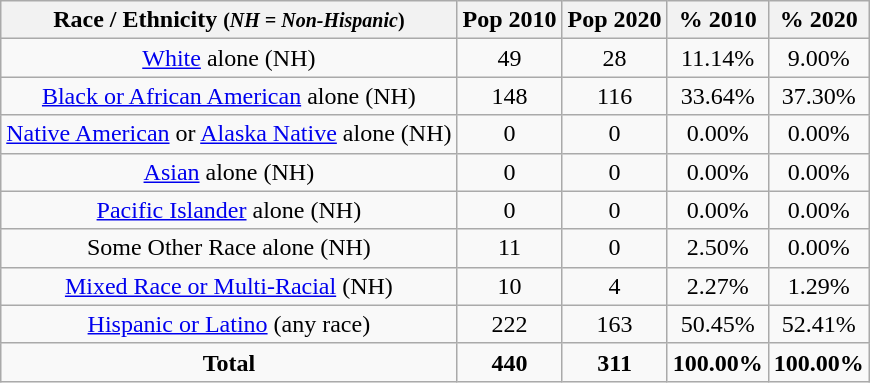<table class="wikitable" style="text-align:center;">
<tr>
<th>Race / Ethnicity <small>(<em>NH = Non-Hispanic</em>)</small></th>
<th>Pop 2010</th>
<th>Pop 2020</th>
<th>% 2010</th>
<th>% 2020</th>
</tr>
<tr>
<td><a href='#'>White</a> alone (NH)</td>
<td>49</td>
<td>28</td>
<td>11.14%</td>
<td>9.00%</td>
</tr>
<tr>
<td><a href='#'>Black or African American</a> alone (NH)</td>
<td>148</td>
<td>116</td>
<td>33.64%</td>
<td>37.30%</td>
</tr>
<tr>
<td><a href='#'>Native American</a> or <a href='#'>Alaska Native</a> alone (NH)</td>
<td>0</td>
<td>0</td>
<td>0.00%</td>
<td>0.00%</td>
</tr>
<tr>
<td><a href='#'>Asian</a> alone (NH)</td>
<td>0</td>
<td>0</td>
<td>0.00%</td>
<td>0.00%</td>
</tr>
<tr>
<td><a href='#'>Pacific Islander</a> alone (NH)</td>
<td>0</td>
<td>0</td>
<td>0.00%</td>
<td>0.00%</td>
</tr>
<tr>
<td>Some Other Race alone (NH)</td>
<td>11</td>
<td>0</td>
<td>2.50%</td>
<td>0.00%</td>
</tr>
<tr>
<td><a href='#'>Mixed Race or Multi-Racial</a> (NH)</td>
<td>10</td>
<td>4</td>
<td>2.27%</td>
<td>1.29%</td>
</tr>
<tr>
<td><a href='#'>Hispanic or Latino</a> (any race)</td>
<td>222</td>
<td>163</td>
<td>50.45%</td>
<td>52.41%</td>
</tr>
<tr>
<td><strong>Total</strong></td>
<td><strong>440</strong></td>
<td><strong>311</strong></td>
<td><strong>100.00%</strong></td>
<td><strong>100.00%</strong></td>
</tr>
</table>
